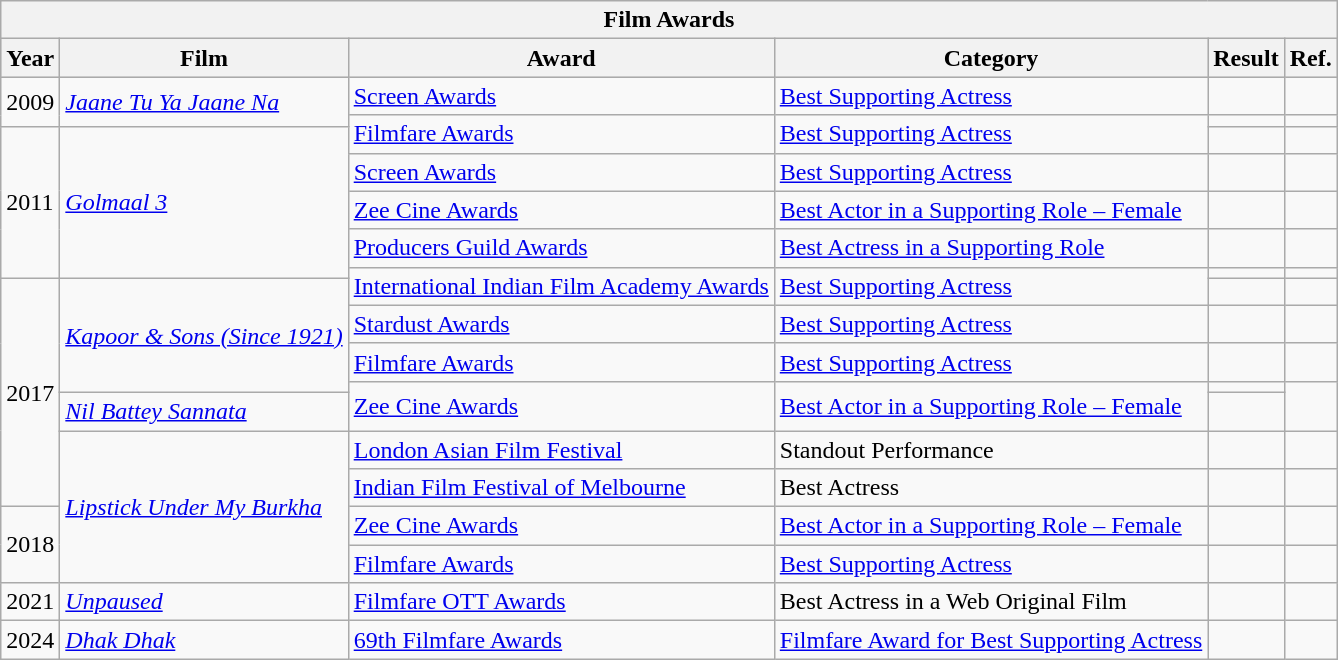<table class="wikitable sortable">
<tr>
<th colspan="6">Film Awards</th>
</tr>
<tr style="background:#ccc; text-align:center;">
<th>Year</th>
<th>Film</th>
<th>Award</th>
<th>Category</th>
<th>Result</th>
<th>Ref.</th>
</tr>
<tr>
<td rowspan="2">2009</td>
<td rowspan="2"><em><a href='#'>Jaane Tu Ya Jaane Na</a></em></td>
<td><a href='#'>Screen Awards</a></td>
<td><a href='#'>Best Supporting Actress</a></td>
<td></td>
<td></td>
</tr>
<tr>
<td rowspan="2"><a href='#'>Filmfare Awards</a></td>
<td rowspan="2"><a href='#'>Best Supporting Actress</a></td>
<td></td>
<td></td>
</tr>
<tr>
<td rowspan="5">2011</td>
<td rowspan="5"><em><a href='#'>Golmaal 3</a></em></td>
<td></td>
<td></td>
</tr>
<tr>
<td><a href='#'>Screen Awards</a></td>
<td><a href='#'>Best Supporting Actress</a></td>
<td></td>
<td></td>
</tr>
<tr>
<td><a href='#'>Zee Cine Awards</a></td>
<td><a href='#'>Best Actor in a Supporting Role – Female</a></td>
<td></td>
<td></td>
</tr>
<tr>
<td><a href='#'>Producers Guild Awards</a></td>
<td><a href='#'>Best Actress in a Supporting Role</a></td>
<td></td>
<td></td>
</tr>
<tr>
<td rowspan="2"><a href='#'>International Indian Film Academy Awards</a></td>
<td rowspan="2"><a href='#'>Best Supporting Actress</a></td>
<td></td>
<td></td>
</tr>
<tr>
<td rowspan="7">2017</td>
<td rowspan="4"><a href='#'><em>Kapoor & Sons (Since 1921)</em></a></td>
<td></td>
<td></td>
</tr>
<tr>
<td><a href='#'>Stardust Awards</a></td>
<td><a href='#'>Best Supporting Actress</a></td>
<td></td>
<td></td>
</tr>
<tr>
<td><a href='#'>Filmfare Awards</a></td>
<td><a href='#'>Best Supporting Actress</a></td>
<td></td>
<td></td>
</tr>
<tr>
<td rowspan="2"><a href='#'>Zee Cine Awards</a></td>
<td rowspan="2"><a href='#'>Best Actor in a Supporting Role – Female</a></td>
<td></td>
<td rowspan="2"></td>
</tr>
<tr>
<td><em><a href='#'>Nil Battey Sannata</a></em></td>
<td></td>
</tr>
<tr>
<td rowspan="4"><em><a href='#'>Lipstick Under My Burkha</a></em></td>
<td><a href='#'>London Asian Film Festival</a></td>
<td>Standout Performance</td>
<td></td>
<td></td>
</tr>
<tr>
<td><a href='#'>Indian Film Festival of Melbourne</a></td>
<td>Best Actress</td>
<td></td>
<td></td>
</tr>
<tr>
<td rowspan="2">2018</td>
<td><a href='#'>Zee Cine Awards</a></td>
<td><a href='#'>Best Actor in a Supporting Role – Female</a></td>
<td></td>
<td></td>
</tr>
<tr>
<td><a href='#'>Filmfare Awards</a></td>
<td><a href='#'>Best Supporting Actress</a></td>
<td></td>
<td></td>
</tr>
<tr>
<td>2021</td>
<td><em><a href='#'>Unpaused</a></em></td>
<td><a href='#'>Filmfare OTT Awards</a></td>
<td>Best Actress in a Web Original Film</td>
<td></td>
<td></td>
</tr>
<tr>
<td>2024</td>
<td><em><a href='#'>Dhak Dhak</a></em></td>
<td><a href='#'>69th Filmfare Awards</a></td>
<td><a href='#'>Filmfare Award for Best Supporting Actress</a></td>
<td></td>
<td></td>
</tr>
</table>
